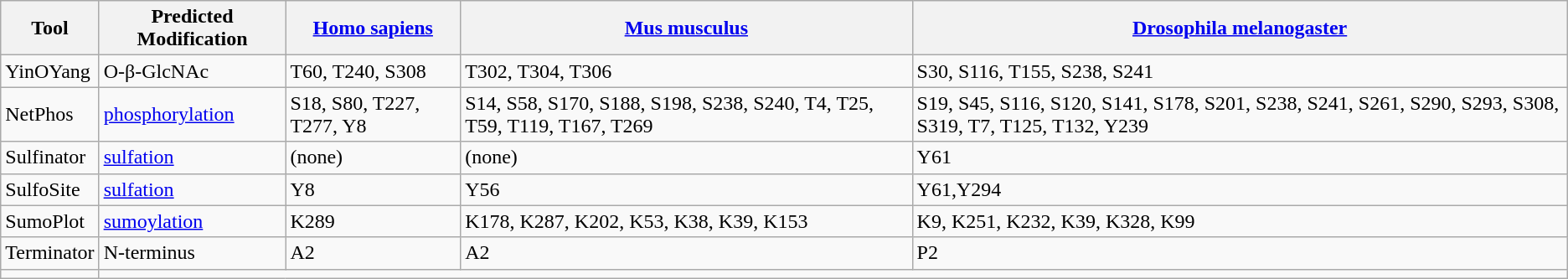<table class="wikitable">
<tr>
<th>Tool</th>
<th>Predicted Modification</th>
<th><a href='#'>Homo sapiens</a></th>
<th><a href='#'>Mus musculus</a></th>
<th><a href='#'>Drosophila melanogaster</a></th>
</tr>
<tr>
<td>YinOYang</td>
<td>O-β-GlcNAc</td>
<td>T60, T240, S308</td>
<td>T302, T304, T306</td>
<td>S30, S116, T155, S238, S241</td>
</tr>
<tr>
<td>NetPhos</td>
<td><a href='#'>phosphorylation</a></td>
<td>S18, S80, T227, T277, Y8</td>
<td>S14, S58, S170, S188, S198, S238, S240, T4, T25, T59, T119, T167, T269</td>
<td>S19, S45, S116, S120, S141, S178, S201, S238, S241, S261, S290, S293, S308, S319, T7, T125, T132, Y239</td>
</tr>
<tr>
<td>Sulfinator</td>
<td><a href='#'>sulfation</a></td>
<td>(none)</td>
<td>(none)</td>
<td>Y61</td>
</tr>
<tr>
<td>SulfoSite</td>
<td><a href='#'>sulfation</a></td>
<td>Y8</td>
<td>Y56</td>
<td>Y61,Y294</td>
</tr>
<tr>
<td>SumoPlot</td>
<td><a href='#'>sumoylation</a></td>
<td>K289</td>
<td>K178, K287, K202, K53, K38, K39, K153</td>
<td>K9, K251, K232, K39, K328, K99</td>
</tr>
<tr>
<td>Terminator</td>
<td>N-terminus</td>
<td>A2</td>
<td>A2</td>
<td>P2</td>
</tr>
<tr>
<td></td>
</tr>
</table>
